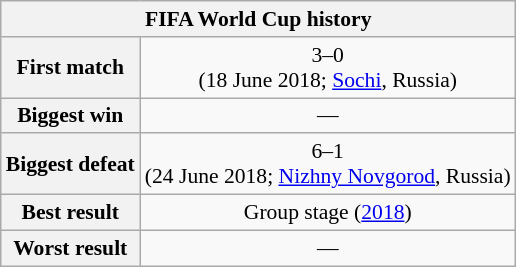<table class="wikitable collapsible collapsed" style="text-align: center;font-size:90%;">
<tr>
<th colspan=2>FIFA World Cup history</th>
</tr>
<tr>
<th>First match</th>
<td> 3–0 <br>(18 June 2018; <a href='#'>Sochi</a>, Russia)</td>
</tr>
<tr>
<th>Biggest win</th>
<td>—</td>
</tr>
<tr>
<th>Biggest defeat</th>
<td> 6–1 <br>(24 June 2018; <a href='#'>Nizhny Novgorod</a>, Russia)</td>
</tr>
<tr>
<th>Best result</th>
<td>Group stage (<a href='#'>2018</a>)</td>
</tr>
<tr>
<th>Worst result</th>
<td>—</td>
</tr>
</table>
